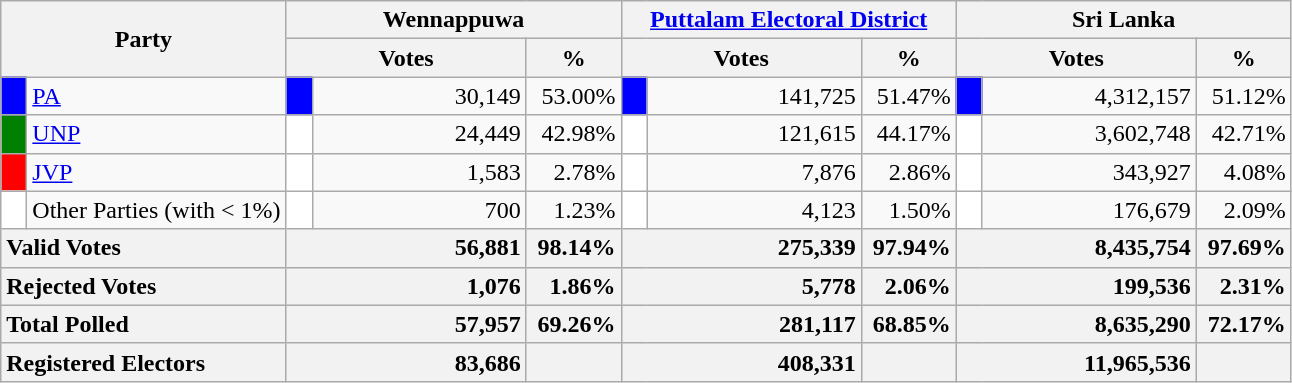<table class="wikitable">
<tr>
<th colspan="2" width="144px"rowspan="2">Party</th>
<th colspan="3" width="216px">Wennappuwa</th>
<th colspan="3" width="216px"><a href='#'>Puttalam Electoral District</a></th>
<th colspan="3" width="216px">Sri Lanka</th>
</tr>
<tr>
<th colspan="2" width="144px">Votes</th>
<th>%</th>
<th colspan="2" width="144px">Votes</th>
<th>%</th>
<th colspan="2" width="144px">Votes</th>
<th>%</th>
</tr>
<tr>
<td style="background-color:blue;" width="10px"></td>
<td style="text-align:left;"><a href='#'>PA</a></td>
<td style="background-color:blue;" width="10px"></td>
<td style="text-align:right;">30,149</td>
<td style="text-align:right;">53.00%</td>
<td style="background-color:blue;" width="10px"></td>
<td style="text-align:right;">141,725</td>
<td style="text-align:right;">51.47%</td>
<td style="background-color:blue;" width="10px"></td>
<td style="text-align:right;">4,312,157</td>
<td style="text-align:right;">51.12%</td>
</tr>
<tr>
<td style="background-color:green;" width="10px"></td>
<td style="text-align:left;"><a href='#'>UNP</a></td>
<td style="background-color:white;" width="10px"></td>
<td style="text-align:right;">24,449</td>
<td style="text-align:right;">42.98%</td>
<td style="background-color:white;" width="10px"></td>
<td style="text-align:right;">121,615</td>
<td style="text-align:right;">44.17%</td>
<td style="background-color:white;" width="10px"></td>
<td style="text-align:right;">3,602,748</td>
<td style="text-align:right;">42.71%</td>
</tr>
<tr>
<td style="background-color:red;" width="10px"></td>
<td style="text-align:left;"><a href='#'>JVP</a></td>
<td style="background-color:white;" width="10px"></td>
<td style="text-align:right;">1,583</td>
<td style="text-align:right;">2.78%</td>
<td style="background-color:white;" width="10px"></td>
<td style="text-align:right;">7,876</td>
<td style="text-align:right;">2.86%</td>
<td style="background-color:white;" width="10px"></td>
<td style="text-align:right;">343,927</td>
<td style="text-align:right;">4.08%</td>
</tr>
<tr>
<td style="background-color:white;" width="10px"></td>
<td style="text-align:left;">Other Parties (with < 1%)</td>
<td style="background-color:white;" width="10px"></td>
<td style="text-align:right;">700</td>
<td style="text-align:right;">1.23%</td>
<td style="background-color:white;" width="10px"></td>
<td style="text-align:right;">4,123</td>
<td style="text-align:right;">1.50%</td>
<td style="background-color:white;" width="10px"></td>
<td style="text-align:right;">176,679</td>
<td style="text-align:right;">2.09%</td>
</tr>
<tr>
<th colspan="2" width="144px"style="text-align:left;">Valid Votes</th>
<th style="text-align:right;"colspan="2" width="144px">56,881</th>
<th style="text-align:right;">98.14%</th>
<th style="text-align:right;"colspan="2" width="144px">275,339</th>
<th style="text-align:right;">97.94%</th>
<th style="text-align:right;"colspan="2" width="144px">8,435,754</th>
<th style="text-align:right;">97.69%</th>
</tr>
<tr>
<th colspan="2" width="144px"style="text-align:left;">Rejected Votes</th>
<th style="text-align:right;"colspan="2" width="144px">1,076</th>
<th style="text-align:right;">1.86%</th>
<th style="text-align:right;"colspan="2" width="144px">5,778</th>
<th style="text-align:right;">2.06%</th>
<th style="text-align:right;"colspan="2" width="144px">199,536</th>
<th style="text-align:right;">2.31%</th>
</tr>
<tr>
<th colspan="2" width="144px"style="text-align:left;">Total Polled</th>
<th style="text-align:right;"colspan="2" width="144px">57,957</th>
<th style="text-align:right;">69.26%</th>
<th style="text-align:right;"colspan="2" width="144px">281,117</th>
<th style="text-align:right;">68.85%</th>
<th style="text-align:right;"colspan="2" width="144px">8,635,290</th>
<th style="text-align:right;">72.17%</th>
</tr>
<tr>
<th colspan="2" width="144px"style="text-align:left;">Registered Electors</th>
<th style="text-align:right;"colspan="2" width="144px">83,686</th>
<th></th>
<th style="text-align:right;"colspan="2" width="144px">408,331</th>
<th></th>
<th style="text-align:right;"colspan="2" width="144px">11,965,536</th>
<th></th>
</tr>
</table>
